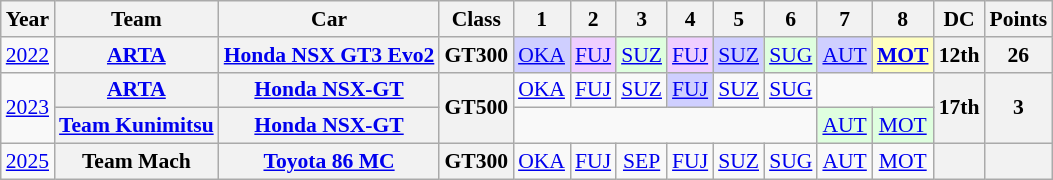<table class="wikitable" style="text-align:center; font-size:90%">
<tr>
<th>Year</th>
<th>Team</th>
<th>Car</th>
<th>Class</th>
<th>1</th>
<th>2</th>
<th>3</th>
<th>4</th>
<th>5</th>
<th>6</th>
<th>7</th>
<th>8</th>
<th>DC</th>
<th>Points</th>
</tr>
<tr>
<td><a href='#'>2022</a></td>
<th><a href='#'>ARTA</a></th>
<th><a href='#'>Honda NSX GT3 Evo2</a></th>
<th>GT300</th>
<td style="background:#CFCFFF;"><a href='#'>OKA</a><br></td>
<td style="background:#EFCFFF;"><a href='#'>FUJ</a><br></td>
<td style="background:#DFFFDF;"><a href='#'>SUZ</a><br></td>
<td style="background:#EFCFFF;"><a href='#'>FUJ</a><br></td>
<td style="background:#CFCFFF;"><a href='#'>SUZ</a><br></td>
<td style="background:#DFFFDF;"><a href='#'>SUG</a><br></td>
<td style="background:#CFCFFF;"><a href='#'>AUT</a><br></td>
<td style="background:#FFFFBF;"><strong><a href='#'>MOT</a></strong><br></td>
<th>12th</th>
<th>26</th>
</tr>
<tr>
<td rowspan="2"><a href='#'>2023</a></td>
<th><a href='#'>ARTA</a></th>
<th><a href='#'>Honda NSX-GT</a></th>
<th rowspan="2">GT500</th>
<td style="background:#;"><a href='#'>OKA</a><br></td>
<td style="background:#;"><a href='#'>FUJ</a><br></td>
<td style="background:#;"><a href='#'>SUZ</a><br></td>
<td style="background:#CFCFFF;"><a href='#'>FUJ</a><br></td>
<td style="background:#;"><a href='#'>SUZ</a><br></td>
<td style="background:#;"><a href='#'>SUG</a><br></td>
<td colspan=2></td>
<th rowspan="2">17th</th>
<th rowspan="2">3</th>
</tr>
<tr>
<th><a href='#'>Team Kunimitsu</a></th>
<th><a href='#'>Honda NSX-GT</a></th>
<td colspan=6></td>
<td style="background:#DFFFDF;"><a href='#'>AUT</a><br></td>
<td style="background:#DFFFDF;"><a href='#'>MOT</a><br></td>
</tr>
<tr>
<td><a href='#'>2025</a></td>
<th>Team Mach</th>
<th><a href='#'>Toyota 86 MC</a></th>
<th>GT300</th>
<td style="background:#;"><a href='#'>OKA</a><br></td>
<td style="background:#;"><a href='#'>FUJ</a><br></td>
<td style="background:#;"><a href='#'>SEP</a><br></td>
<td style="background:#;"><a href='#'>FUJ</a><br></td>
<td style="background:#;"><a href='#'>SUZ</a><br></td>
<td style="background:#;"><a href='#'>SUG</a><br></td>
<td style="background:#;"><a href='#'>AUT</a><br></td>
<td style="background:#;"><a href='#'>MOT</a><br></td>
<th></th>
<th></th>
</tr>
</table>
